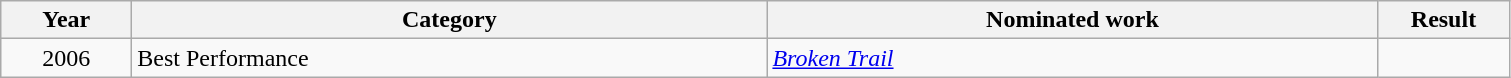<table class=wikitable>
<tr>
<th scope="col" style="width:5em;">Year</th>
<th scope="col" style="width:26em;">Category</th>
<th scope="col" style="width:25em;">Nominated work</th>
<th scope="col" style="width:5em;">Result</th>
</tr>
<tr>
<td style="text-align:center;">2006</td>
<td>Best Performance</td>
<td><em><a href='#'>Broken Trail</a></em></td>
<td></td>
</tr>
</table>
